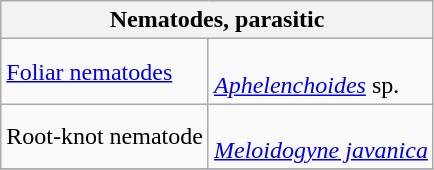<table class="wikitable" style="clear:left">
<tr>
<th colspan=2><strong>Nematodes, parasitic</strong><br></th>
</tr>
<tr>
<td><a href='#'>Foliar nematodes</a></td>
<td><br><em><a href='#'>Aphelenchoides</a></em> sp.</td>
</tr>
<tr>
<td>Root-knot nematode</td>
<td><br><em><a href='#'>Meloidogyne javanica</a></em></td>
</tr>
<tr>
</tr>
</table>
